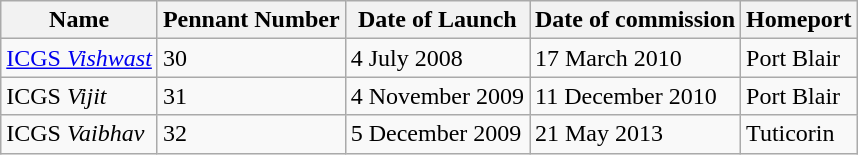<table class="wikitable">
<tr>
<th>Name</th>
<th>Pennant Number</th>
<th>Date of Launch</th>
<th>Date of commission</th>
<th>Homeport</th>
</tr>
<tr>
<td><a href='#'>ICGS <em>Vishwast</em></a></td>
<td>30</td>
<td>4 July 2008	</td>
<td>17 March 2010</td>
<td>Port Blair</td>
</tr>
<tr>
<td>ICGS <em>Vijit</em></td>
<td>31</td>
<td>4 November 2009</td>
<td>11 December 2010</td>
<td>Port Blair</td>
</tr>
<tr>
<td>ICGS <em>Vaibhav</em></td>
<td>32</td>
<td>5 December 2009</td>
<td>21 May 2013</td>
<td>Tuticorin</td>
</tr>
</table>
